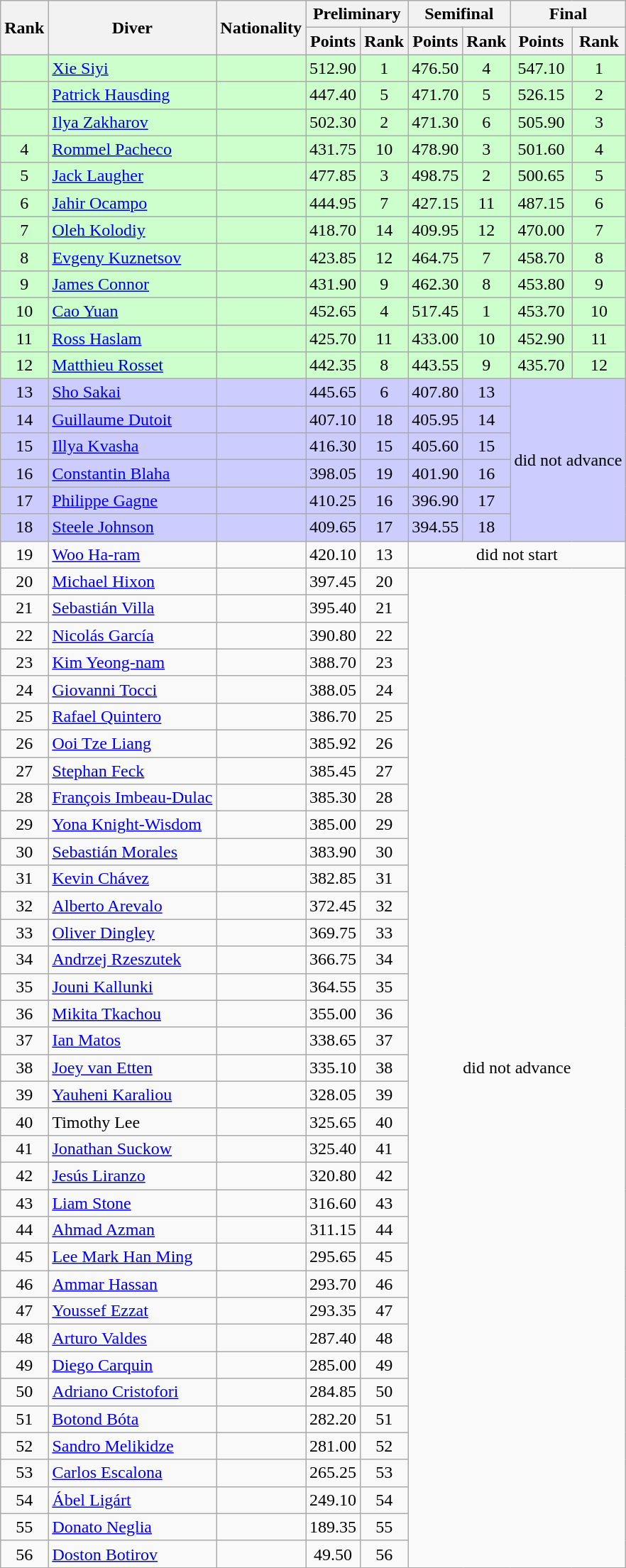<table class="wikitable sortable" style="text-align:center">
<tr>
<th rowspan=2>Rank</th>
<th rowspan=2>Diver</th>
<th rowspan=2>Nationality</th>
<th colspan=2>Preliminary</th>
<th colspan=2>Semifinal</th>
<th colspan=2>Final</th>
</tr>
<tr>
<th>Points</th>
<th>Rank</th>
<th>Points</th>
<th>Rank</th>
<th>Points</th>
<th>Rank</th>
</tr>
<tr bgcolor=ccffcc>
<td></td>
<td align=left><a href='#'>Xie Siyi</a></td>
<td align=left></td>
<td>512.90</td>
<td>1</td>
<td>476.50</td>
<td>4</td>
<td>547.10</td>
<td>1</td>
</tr>
<tr bgcolor=ccffcc>
<td></td>
<td align=left><a href='#'>Patrick Hausding</a></td>
<td align=left></td>
<td>447.40</td>
<td>5</td>
<td>471.70</td>
<td>5</td>
<td>526.15</td>
<td>2</td>
</tr>
<tr bgcolor=ccffcc>
<td></td>
<td align=left><a href='#'>Ilya Zakharov</a></td>
<td align=left></td>
<td>502.30</td>
<td>2</td>
<td>471.30</td>
<td>6</td>
<td>505.90</td>
<td>3</td>
</tr>
<tr bgcolor=ccffcc>
<td>4</td>
<td align=left><a href='#'>Rommel Pacheco</a></td>
<td align=left></td>
<td>431.75</td>
<td>10</td>
<td>478.90</td>
<td>3</td>
<td>501.60</td>
<td>4</td>
</tr>
<tr bgcolor=ccffcc>
<td>5</td>
<td align=left><a href='#'>Jack Laugher</a></td>
<td align=left></td>
<td>477.85</td>
<td>3</td>
<td>498.75</td>
<td>2</td>
<td>500.65</td>
<td>5</td>
</tr>
<tr bgcolor=ccffcc>
<td>6</td>
<td align=left><a href='#'>Jahir Ocampo</a></td>
<td align=left></td>
<td>444.95</td>
<td>7</td>
<td>427.15</td>
<td>11</td>
<td>487.15</td>
<td>6</td>
</tr>
<tr bgcolor=ccffcc>
<td>7</td>
<td align=left><a href='#'>Oleh Kolodiy</a></td>
<td align=left></td>
<td>418.70</td>
<td>14</td>
<td>409.95</td>
<td>12</td>
<td>470.00</td>
<td>7</td>
</tr>
<tr bgcolor=ccffcc>
<td>8</td>
<td align=left><a href='#'>Evgeny Kuznetsov</a></td>
<td align=left></td>
<td>423.85</td>
<td>12</td>
<td>464.75</td>
<td>7</td>
<td>458.70</td>
<td>8</td>
</tr>
<tr bgcolor=ccffcc>
<td>9</td>
<td align=left><a href='#'>James Connor</a></td>
<td align=left></td>
<td>431.90</td>
<td>9</td>
<td>462.30</td>
<td>8</td>
<td>453.80</td>
<td>9</td>
</tr>
<tr bgcolor=ccffcc>
<td>10</td>
<td align=left><a href='#'>Cao Yuan</a></td>
<td align=left></td>
<td>452.65</td>
<td>4</td>
<td>517.45</td>
<td>1</td>
<td>453.70</td>
<td>10</td>
</tr>
<tr bgcolor=ccffcc>
<td>11</td>
<td align=left><a href='#'>Ross Haslam</a></td>
<td align=left></td>
<td>425.70</td>
<td>11</td>
<td>433.00</td>
<td>10</td>
<td>452.90</td>
<td>11</td>
</tr>
<tr bgcolor=ccffcc>
<td>12</td>
<td align=left><a href='#'>Matthieu Rosset</a></td>
<td align=left></td>
<td>442.35</td>
<td>8</td>
<td>443.55</td>
<td>9</td>
<td>435.70</td>
<td>12</td>
</tr>
<tr bgcolor=ccccff>
<td>13</td>
<td align=left><a href='#'>Sho Sakai</a></td>
<td align=left></td>
<td>445.65</td>
<td>6</td>
<td>407.80</td>
<td>13</td>
<td rowspan=6 colspan=2>did not advance</td>
</tr>
<tr bgcolor=ccccff>
<td>14</td>
<td align=left><a href='#'>Guillaume Dutoit</a></td>
<td align=left></td>
<td>407.10</td>
<td>18</td>
<td>405.95</td>
<td>14</td>
</tr>
<tr bgcolor=ccccff>
<td>15</td>
<td align=left><a href='#'>Illya Kvasha</a></td>
<td align=left></td>
<td>416.30</td>
<td>15</td>
<td>405.60</td>
<td>15</td>
</tr>
<tr bgcolor=ccccff>
<td>16</td>
<td align=left><a href='#'>Constantin Blaha</a></td>
<td align=left></td>
<td>398.05</td>
<td>19</td>
<td>401.90</td>
<td>16</td>
</tr>
<tr bgcolor=ccccff>
<td>17</td>
<td align=left><a href='#'>Philippe Gagne</a></td>
<td align=left></td>
<td>410.25</td>
<td>16</td>
<td>396.90</td>
<td>17</td>
</tr>
<tr bgcolor=ccccff>
<td>18</td>
<td align=left><a href='#'>Steele Johnson</a></td>
<td align=left></td>
<td>409.65</td>
<td>17</td>
<td>394.55</td>
<td>18</td>
</tr>
<tr>
<td>19</td>
<td align=left><a href='#'>Woo Ha-ram</a></td>
<td align=left></td>
<td>420.10</td>
<td>13</td>
<td colspan=4>did not start</td>
</tr>
<tr>
<td>20</td>
<td align=left><a href='#'>Michael Hixon</a></td>
<td align=left></td>
<td>397.45</td>
<td>20</td>
<td rowspan=37 colspan=4>did not advance</td>
</tr>
<tr>
<td>21</td>
<td align=left><a href='#'>Sebastián Villa</a></td>
<td align=left></td>
<td>395.40</td>
<td>21</td>
</tr>
<tr>
<td>22</td>
<td align=left><a href='#'>Nicolás García</a></td>
<td align=left></td>
<td>390.80</td>
<td>22</td>
</tr>
<tr>
<td>23</td>
<td align=left><a href='#'>Kim Yeong-nam</a></td>
<td align=left></td>
<td>388.70</td>
<td>23</td>
</tr>
<tr>
<td>24</td>
<td align=left><a href='#'>Giovanni Tocci</a></td>
<td align=left></td>
<td>388.05</td>
<td>24</td>
</tr>
<tr>
<td>25</td>
<td align=left><a href='#'>Rafael Quintero</a></td>
<td align=left></td>
<td>386.70</td>
<td>25</td>
</tr>
<tr>
<td>26</td>
<td align=left><a href='#'>Ooi Tze Liang</a></td>
<td align=left></td>
<td>385.92</td>
<td>26</td>
</tr>
<tr>
<td>27</td>
<td align=left><a href='#'>Stephan Feck</a></td>
<td align=left></td>
<td>385.45</td>
<td>27</td>
</tr>
<tr>
<td>28</td>
<td align=left><a href='#'>François Imbeau-Dulac</a></td>
<td align=left></td>
<td>385.30</td>
<td>28</td>
</tr>
<tr>
<td>29</td>
<td align=left><a href='#'>Yona Knight-Wisdom</a></td>
<td align=left></td>
<td>385.00</td>
<td>29</td>
</tr>
<tr>
<td>30</td>
<td align=left><a href='#'>Sebastián Morales</a></td>
<td align=left></td>
<td>383.90</td>
<td>30</td>
</tr>
<tr>
<td>31</td>
<td align=left><a href='#'>Kevin Chávez</a></td>
<td align=left></td>
<td>382.85</td>
<td>31</td>
</tr>
<tr>
<td>32</td>
<td align=left><a href='#'>Alberto Arevalo</a></td>
<td align=left></td>
<td>372.45</td>
<td>32</td>
</tr>
<tr>
<td>33</td>
<td align=left><a href='#'>Oliver Dingley</a></td>
<td align=left></td>
<td>369.75</td>
<td>33</td>
</tr>
<tr>
<td>34</td>
<td align=left><a href='#'>Andrzej Rzeszutek</a></td>
<td align=left></td>
<td>366.75</td>
<td>34</td>
</tr>
<tr>
<td>35</td>
<td align=left><a href='#'>Jouni Kallunki</a></td>
<td align=left></td>
<td>364.55</td>
<td>35</td>
</tr>
<tr>
<td>36</td>
<td align=left><a href='#'>Mikita Tkachou</a></td>
<td align=left></td>
<td>355.00</td>
<td>36</td>
</tr>
<tr>
<td>37</td>
<td align=left><a href='#'>Ian Matos</a></td>
<td align=left></td>
<td>338.65</td>
<td>37</td>
</tr>
<tr>
<td>38</td>
<td align=left><a href='#'>Joey van Etten</a></td>
<td align=left></td>
<td>335.10</td>
<td>38</td>
</tr>
<tr>
<td>39</td>
<td align=left><a href='#'>Yauheni Karaliou</a></td>
<td align=left></td>
<td>328.05</td>
<td>39</td>
</tr>
<tr>
<td>40</td>
<td align=left>Timothy Lee</td>
<td align=left></td>
<td>325.65</td>
<td>40</td>
</tr>
<tr>
<td>41</td>
<td align=left><a href='#'>Jonathan Suckow</a></td>
<td align=left></td>
<td>325.40</td>
<td>41</td>
</tr>
<tr>
<td>42</td>
<td align=left><a href='#'>Jesús Liranzo</a></td>
<td align=left></td>
<td>320.80</td>
<td>42</td>
</tr>
<tr>
<td>43</td>
<td align=left><a href='#'>Liam Stone</a></td>
<td align=left></td>
<td>316.60</td>
<td>43</td>
</tr>
<tr>
<td>44</td>
<td align=left><a href='#'>Ahmad Azman</a></td>
<td align=left></td>
<td>311.15</td>
<td>44</td>
</tr>
<tr>
<td>45</td>
<td align=left><a href='#'>Lee Mark Han Ming</a></td>
<td align=left></td>
<td>295.65</td>
<td>45</td>
</tr>
<tr>
<td>46</td>
<td align=left><a href='#'>Ammar Hassan</a></td>
<td align=left></td>
<td>293.70</td>
<td>46</td>
</tr>
<tr>
<td>47</td>
<td align=left><a href='#'>Youssef Ezzat</a></td>
<td align=left></td>
<td>293.35</td>
<td>47</td>
</tr>
<tr>
<td>48</td>
<td align=left><a href='#'>Arturo Valdes</a></td>
<td align=left></td>
<td>287.40</td>
<td>48</td>
</tr>
<tr>
<td>49</td>
<td align=left><a href='#'>Diego Carquin</a></td>
<td align=left></td>
<td>285.00</td>
<td>49</td>
</tr>
<tr>
<td>50</td>
<td align=left><a href='#'>Adriano Cristofori</a></td>
<td align=left></td>
<td>284.85</td>
<td>50</td>
</tr>
<tr>
<td>51</td>
<td align=left><a href='#'>Botond Bóta</a></td>
<td align=left></td>
<td>282.20</td>
<td>51</td>
</tr>
<tr>
<td>52</td>
<td align=left><a href='#'>Sandro Melikidze</a></td>
<td align=left></td>
<td>281.00</td>
<td>52</td>
</tr>
<tr>
<td>53</td>
<td align=left><a href='#'>Carlos Escalona</a></td>
<td align=left></td>
<td>265.25</td>
<td>53</td>
</tr>
<tr>
<td>54</td>
<td align=left><a href='#'>Ábel Ligárt</a></td>
<td align=left></td>
<td>249.10</td>
<td>54</td>
</tr>
<tr>
<td>55</td>
<td align=left><a href='#'>Donato Neglia</a></td>
<td align=left></td>
<td>189.35</td>
<td>55</td>
</tr>
<tr>
<td>56</td>
<td align=left><a href='#'>Doston Botirov</a></td>
<td align=left></td>
<td>49.50</td>
<td>56</td>
</tr>
</table>
